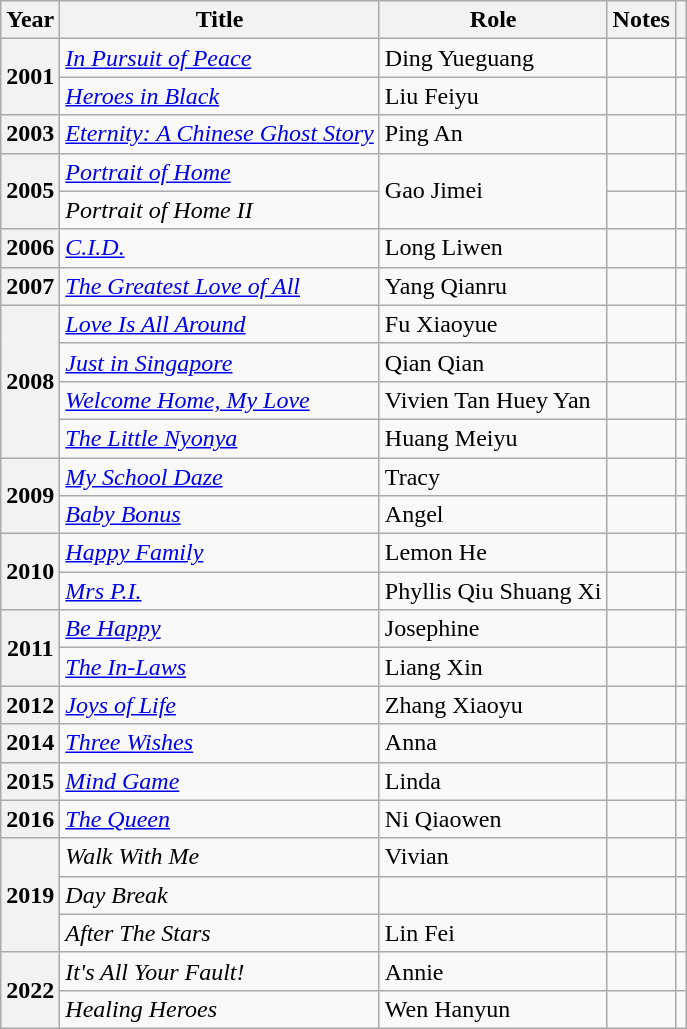<table class="wikitable sortable plainrowheaders">
<tr>
<th scope="col">Year</th>
<th scope="col">Title</th>
<th scope="col">Role</th>
<th scope="col" class="unsortable">Notes</th>
<th scope="col" class="unsortable"></th>
</tr>
<tr>
<th scope="row" rowspan="2">2001</th>
<td><em><a href='#'>In Pursuit of Peace</a></em></td>
<td>Ding Yueguang</td>
<td></td>
<td></td>
</tr>
<tr>
<td><em><a href='#'>Heroes in Black</a></em></td>
<td>Liu Feiyu</td>
<td></td>
<td></td>
</tr>
<tr>
<th scope="row">2003</th>
<td><em><a href='#'>Eternity: A Chinese Ghost Story</a></em></td>
<td>Ping An</td>
<td></td>
<td></td>
</tr>
<tr>
<th scope="row" rowspan="2">2005</th>
<td><em><a href='#'>Portrait of Home</a></em></td>
<td rowspan="2">Gao Jimei</td>
<td></td>
<td></td>
</tr>
<tr>
<td><em>Portrait of Home II</em></td>
<td></td>
<td></td>
</tr>
<tr>
<th scope="row">2006</th>
<td><em><a href='#'>C.I.D.</a></em></td>
<td>Long Liwen</td>
<td></td>
<td></td>
</tr>
<tr>
<th scope="row">2007</th>
<td><em><a href='#'>The Greatest Love of All</a></em></td>
<td>Yang Qianru</td>
<td></td>
<td></td>
</tr>
<tr>
<th scope="row" rowspan="4">2008</th>
<td><em><a href='#'>Love Is All Around</a></em></td>
<td>Fu Xiaoyue</td>
<td></td>
<td></td>
</tr>
<tr>
<td><em><a href='#'>Just in Singapore</a></em></td>
<td>Qian Qian</td>
<td></td>
<td></td>
</tr>
<tr>
<td><em><a href='#'>Welcome Home, My Love</a></em></td>
<td>Vivien Tan Huey Yan</td>
<td></td>
<td></td>
</tr>
<tr>
<td><em><a href='#'>The Little Nyonya</a></em></td>
<td>Huang Meiyu</td>
<td></td>
<td></td>
</tr>
<tr>
<th scope="row" rowspan="2">2009</th>
<td><em><a href='#'>My School Daze</a></em></td>
<td>Tracy</td>
<td></td>
<td></td>
</tr>
<tr>
<td><em><a href='#'>Baby Bonus</a></em></td>
<td>Angel</td>
<td></td>
<td></td>
</tr>
<tr>
<th scope="row" rowspan="2">2010</th>
<td><em><a href='#'>Happy Family</a></em></td>
<td>Lemon He</td>
<td></td>
<td></td>
</tr>
<tr>
<td><em><a href='#'>Mrs P.I.</a></em></td>
<td>Phyllis Qiu Shuang Xi</td>
<td></td>
<td></td>
</tr>
<tr>
<th scope="row" rowspan="2">2011</th>
<td><em><a href='#'>Be Happy</a></em></td>
<td>Josephine</td>
<td></td>
<td></td>
</tr>
<tr>
<td><em><a href='#'>The In-Laws</a></em></td>
<td>Liang Xin</td>
<td></td>
<td></td>
</tr>
<tr>
<th scope="row">2012</th>
<td><em><a href='#'>Joys of Life</a></em></td>
<td>Zhang Xiaoyu</td>
<td></td>
<td></td>
</tr>
<tr>
<th scope="row">2014</th>
<td><em><a href='#'>Three Wishes</a></em></td>
<td>Anna</td>
<td></td>
<td></td>
</tr>
<tr>
<th scope="row">2015</th>
<td><em><a href='#'>Mind Game</a></em></td>
<td>Linda</td>
<td></td>
<td></td>
</tr>
<tr>
<th scope="row">2016</th>
<td><em><a href='#'>The Queen</a></em></td>
<td>Ni Qiaowen</td>
<td></td>
<td></td>
</tr>
<tr>
<th scope="row" rowspan="3">2019</th>
<td><em>Walk With Me</em></td>
<td>Vivian</td>
<td></td>
<td></td>
</tr>
<tr>
<td><em>Day Break</em></td>
<td></td>
<td></td>
<td></td>
</tr>
<tr>
<td><em>After The Stars</em></td>
<td>Lin Fei</td>
<td></td>
<td></td>
</tr>
<tr>
<th scope="row" rowspan="2">2022</th>
<td><em>It's All Your Fault!</em></td>
<td>Annie</td>
<td></td>
<td></td>
</tr>
<tr>
<td><em>Healing Heroes</em></td>
<td>Wen Hanyun</td>
<td></td>
<td></td>
</tr>
</table>
